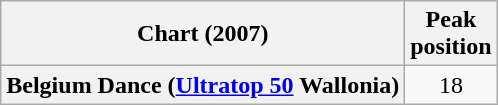<table class="wikitable plainrowheaders">
<tr>
<th scope="col">Chart (2007)</th>
<th scope="col">Peak<br>position</th>
</tr>
<tr>
<th scope="row">Belgium Dance (<a href='#'>Ultratop 50</a> Wallonia)</th>
<td align="center">18</td>
</tr>
</table>
